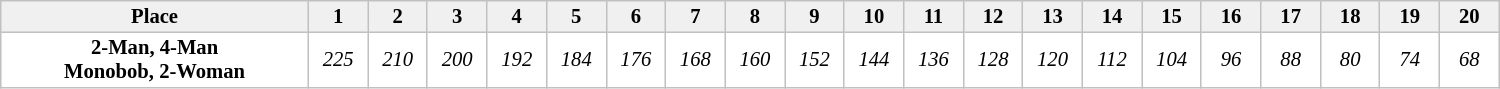<table border="1" cellpadding="2" cellspacing="0" style="border:1px solid #C0C0C0; border-collapse:collapse; font-size:86%; margin-top:1em; text-align:center" width="1000">
<tr bgcolor="#F0F0F0">
<td width=150><strong>Place</strong></td>
<td width=25><strong>1</strong></td>
<td width="25"><strong>2</strong></td>
<td width="25"><strong>3</strong></td>
<td width="25"><strong>4</strong></td>
<td width="25"><strong>5</strong></td>
<td width="25"><strong>6</strong></td>
<td width="25"><strong>7</strong></td>
<td width="25"><strong>8</strong></td>
<td width="25"><strong>9</strong></td>
<td width="25"><strong>10</strong></td>
<td width="25"><strong>11</strong></td>
<td width="25"><strong>12</strong></td>
<td width="25"><strong>13</strong></td>
<td width="25"><strong>14</strong></td>
<td width="25"><strong>15</strong></td>
<td width="25"><strong>16</strong></td>
<td width="25"><strong>17</strong></td>
<td width="25"><strong>18</strong></td>
<td width="25"><strong>19</strong></td>
<td width="25"><strong>20</strong></td>
</tr>
<tr>
<td><strong>2-Man, 4-Man<br>Monobob, 2-Woman</strong></td>
<td rowspan="2"><em>225</em></td>
<td rowspan="2"><em>210</em></td>
<td rowspan="2"><em>200</em></td>
<td rowspan="2"><em>192</em></td>
<td rowspan="2"><em>184</em></td>
<td rowspan="2"><em>176</em></td>
<td rowspan="2"><em>168</em></td>
<td rowspan="2"><em>160</em></td>
<td rowspan="2"><em>152</em></td>
<td rowspan="2"><em>144</em></td>
<td rowspan="2"><em>136</em></td>
<td rowspan="2"><em>128</em></td>
<td rowspan="2"><em>120</em></td>
<td rowspan="2"><em>112</em></td>
<td rowspan="2"><em>104</em></td>
<td rowspan="2"><em>96</em></td>
<td rowspan="2"><em>88</em></td>
<td rowspan="2"><em>80</em></td>
<td rowspan="2"><em>74</em></td>
<td rowspan="2"><em>68</em></td>
</tr>
</table>
